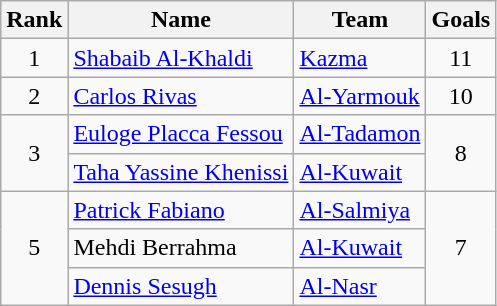<table class="wikitable" style="text-align: center;">
<tr>
<th>Rank</th>
<th>Name</th>
<th>Team</th>
<th>Goals</th>
</tr>
<tr>
<td>1</td>
<td align="left"> <a href='#'>Shabaib Al-Khaldi</a></td>
<td align="left"><a href='#'>Kazma</a></td>
<td>11</td>
</tr>
<tr>
<td>2</td>
<td align="left"> <a href='#'>Carlos Rivas</a></td>
<td align="left"><a href='#'>Al-Yarmouk</a></td>
<td>10</td>
</tr>
<tr>
<td rowspan="2">3</td>
<td align="left"> <a href='#'>Euloge Placca Fessou</a></td>
<td align="left"><a href='#'>Al-Tadamon</a></td>
<td rowspan="2">8</td>
</tr>
<tr>
<td align="left"> <a href='#'>Taha Yassine Khenissi</a></td>
<td align="left"><a href='#'>Al-Kuwait</a></td>
</tr>
<tr>
<td rowspan="3">5</td>
<td align="left"> <a href='#'>Patrick Fabiano</a></td>
<td align="left"><a href='#'>Al-Salmiya</a></td>
<td rowspan="3">7</td>
</tr>
<tr>
<td align="left"> Mehdi Berrahma</td>
<td align="left"><a href='#'>Al-Kuwait</a></td>
</tr>
<tr>
<td align="left"> <a href='#'>Dennis Sesugh</a></td>
<td align="left"><a href='#'>Al-Nasr</a></td>
</tr>
</table>
